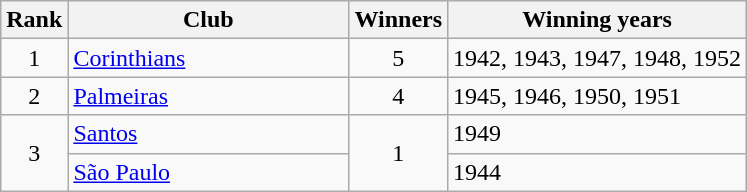<table class="wikitable sortable">
<tr>
<th>Rank</th>
<th style="width:180px">Club</th>
<th>Winners</th>
<th>Winning years</th>
</tr>
<tr>
<td align=center>1</td>
<td><a href='#'>Corinthians</a></td>
<td align=center>5</td>
<td>1942, 1943, 1947, 1948, 1952</td>
</tr>
<tr>
<td align=center>2</td>
<td><a href='#'>Palmeiras</a></td>
<td align=center>4</td>
<td>1945, 1946, 1950, 1951</td>
</tr>
<tr>
<td rowspan=2 align=center>3</td>
<td><a href='#'>Santos</a></td>
<td rowspan=2 align=center>1</td>
<td>1949</td>
</tr>
<tr>
<td><a href='#'>São Paulo</a></td>
<td>1944</td>
</tr>
</table>
